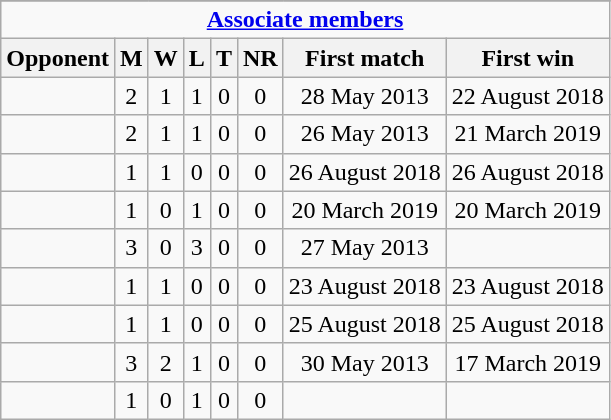<table class="wikitable" style="text-align: center;">
<tr>
</tr>
<tr>
<td colspan="30" style="text-align: center;"><strong><a href='#'>Associate members</a></strong></td>
</tr>
<tr>
<th>Opponent</th>
<th>M</th>
<th>W</th>
<th>L</th>
<th>T</th>
<th>NR</th>
<th>First match</th>
<th>First win</th>
</tr>
<tr>
<td></td>
<td>2</td>
<td>1</td>
<td>1</td>
<td>0</td>
<td>0</td>
<td>28 May 2013</td>
<td>22 August 2018</td>
</tr>
<tr>
<td></td>
<td>2</td>
<td>1</td>
<td>1</td>
<td>0</td>
<td>0</td>
<td>26 May 2013</td>
<td>21 March 2019</td>
</tr>
<tr>
<td></td>
<td>1</td>
<td>1</td>
<td>0</td>
<td>0</td>
<td>0</td>
<td>26 August 2018</td>
<td>26 August 2018</td>
</tr>
<tr>
<td></td>
<td>1</td>
<td>0</td>
<td>1</td>
<td>0</td>
<td>0</td>
<td>20 March 2019</td>
<td>20 March 2019</td>
</tr>
<tr>
<td></td>
<td>3</td>
<td>0</td>
<td>3</td>
<td>0</td>
<td>0</td>
<td>27 May 2013</td>
<td></td>
</tr>
<tr>
<td></td>
<td>1</td>
<td>1</td>
<td>0</td>
<td>0</td>
<td>0</td>
<td>23 August 2018</td>
<td>23 August 2018</td>
</tr>
<tr>
<td></td>
<td>1</td>
<td>1</td>
<td>0</td>
<td>0</td>
<td>0</td>
<td>25 August 2018</td>
<td>25 August 2018</td>
</tr>
<tr>
<td></td>
<td>3</td>
<td>2</td>
<td>1</td>
<td>0</td>
<td>0</td>
<td>30 May 2013</td>
<td>17 March 2019</td>
</tr>
<tr>
<td></td>
<td>1</td>
<td>0</td>
<td>1</td>
<td>0</td>
<td>0</td>
<td></td>
<td></td>
</tr>
</table>
